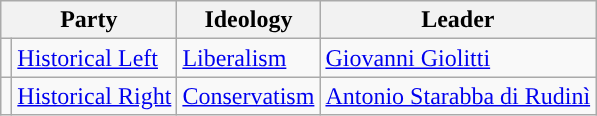<table class=wikitable style="font-size:100%">
<tr>
<th colspan=2>Party</th>
<th>Ideology</th>
<th>Leader</th>
</tr>
<tr>
<td style="color:inherit;background:"></td>
<td><a href='#'>Historical Left</a></td>
<td><a href='#'>Liberalism</a></td>
<td><a href='#'>Giovanni Giolitti</a></td>
</tr>
<tr>
<td style="color:inherit;background:"></td>
<td><a href='#'>Historical Right</a></td>
<td><a href='#'>Conservatism</a></td>
<td><a href='#'>Antonio Starabba di Rudinì</a></td>
</tr>
</table>
